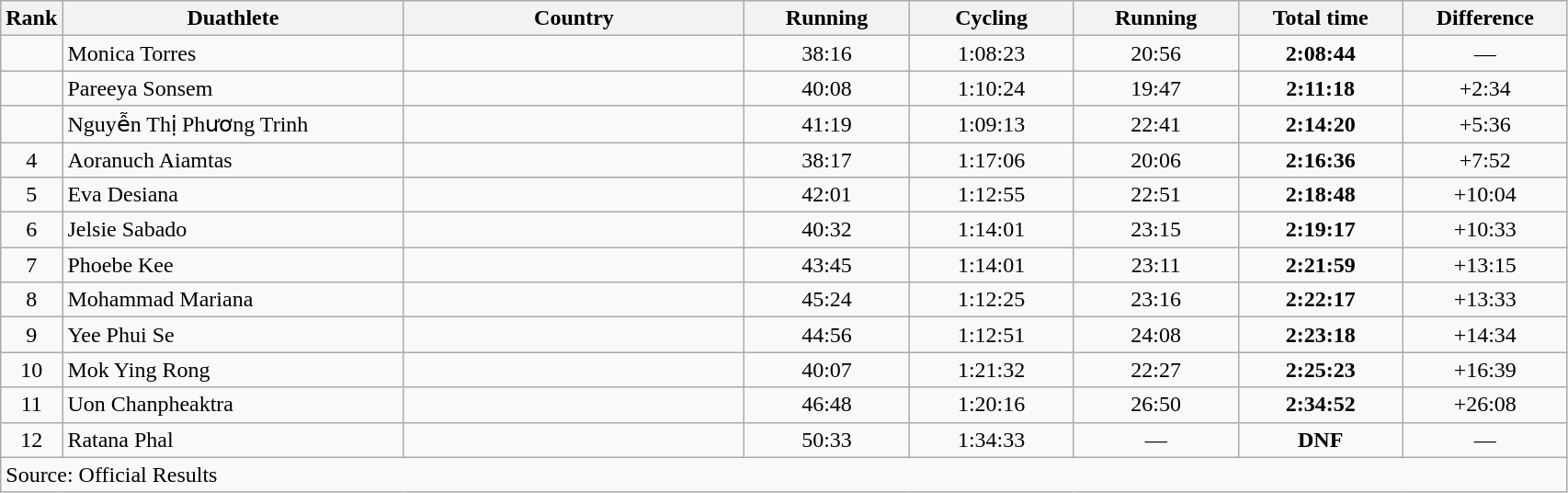<table class="wikitable sortable" style="text-align:center">
<tr>
<th>Rank</th>
<th style="width:15em">Duathlete</th>
<th style="width:15em">Country</th>
<th style="width:7em">Running</th>
<th style="width:7em">Cycling</th>
<th style="width:7em">Running</th>
<th style="width:7em">Total time</th>
<th style="width:7em">Difference</th>
</tr>
<tr>
<td></td>
<td align=left>Monica Torres</td>
<td></td>
<td>38:16</td>
<td>1:08:23</td>
<td>20:56</td>
<td><strong>2:08:44</strong></td>
<td>—</td>
</tr>
<tr>
<td></td>
<td align=left>Pareeya Sonsem</td>
<td></td>
<td>40:08</td>
<td>1:10:24</td>
<td>19:47</td>
<td><strong>2:11:18</strong></td>
<td>+2:34</td>
</tr>
<tr>
<td></td>
<td align=left>Nguyễn Thị Phương Trinh</td>
<td></td>
<td>41:19</td>
<td>1:09:13</td>
<td>22:41</td>
<td><strong>2:14:20</strong></td>
<td>+5:36</td>
</tr>
<tr>
<td>4</td>
<td align=left>Aoranuch Aiamtas</td>
<td></td>
<td>38:17</td>
<td>1:17:06</td>
<td>20:06</td>
<td><strong>2:16:36</strong></td>
<td>+7:52</td>
</tr>
<tr>
<td>5</td>
<td align=left>Eva Desiana</td>
<td></td>
<td>42:01</td>
<td>1:12:55</td>
<td>22:51</td>
<td><strong>2:18:48</strong></td>
<td>+10:04</td>
</tr>
<tr>
<td>6</td>
<td align=left>Jelsie Sabado</td>
<td></td>
<td>40:32</td>
<td>1:14:01</td>
<td>23:15</td>
<td><strong>2:19:17</strong></td>
<td>+10:33</td>
</tr>
<tr>
<td>7</td>
<td align=left>Phoebe Kee</td>
<td></td>
<td>43:45</td>
<td>1:14:01</td>
<td>23:11</td>
<td><strong>2:21:59</strong></td>
<td>+13:15</td>
</tr>
<tr>
<td>8</td>
<td align=left>Mohammad Mariana</td>
<td></td>
<td>45:24</td>
<td>1:12:25</td>
<td>23:16</td>
<td><strong>2:22:17</strong></td>
<td>+13:33</td>
</tr>
<tr>
<td>9</td>
<td align=left>Yee Phui Se</td>
<td></td>
<td>44:56</td>
<td>1:12:51</td>
<td>24:08</td>
<td><strong>2:23:18</strong></td>
<td>+14:34</td>
</tr>
<tr>
<td>10</td>
<td align=left>Mok Ying Rong</td>
<td></td>
<td>40:07</td>
<td>1:21:32</td>
<td>22:27</td>
<td><strong>2:25:23</strong></td>
<td>+16:39</td>
</tr>
<tr>
<td>11</td>
<td align=left>Uon Chanpheaktra</td>
<td></td>
<td>46:48</td>
<td>1:20:16</td>
<td>26:50</td>
<td><strong>2:34:52</strong></td>
<td>+26:08</td>
</tr>
<tr>
<td>12</td>
<td align=left>Ratana Phal</td>
<td></td>
<td>50:33</td>
<td>1:34:33</td>
<td>—</td>
<td><strong>DNF</strong></td>
<td>—</td>
</tr>
<tr class="sortbottom">
<td colspan=8 align=left>Source: Official Results</td>
</tr>
</table>
